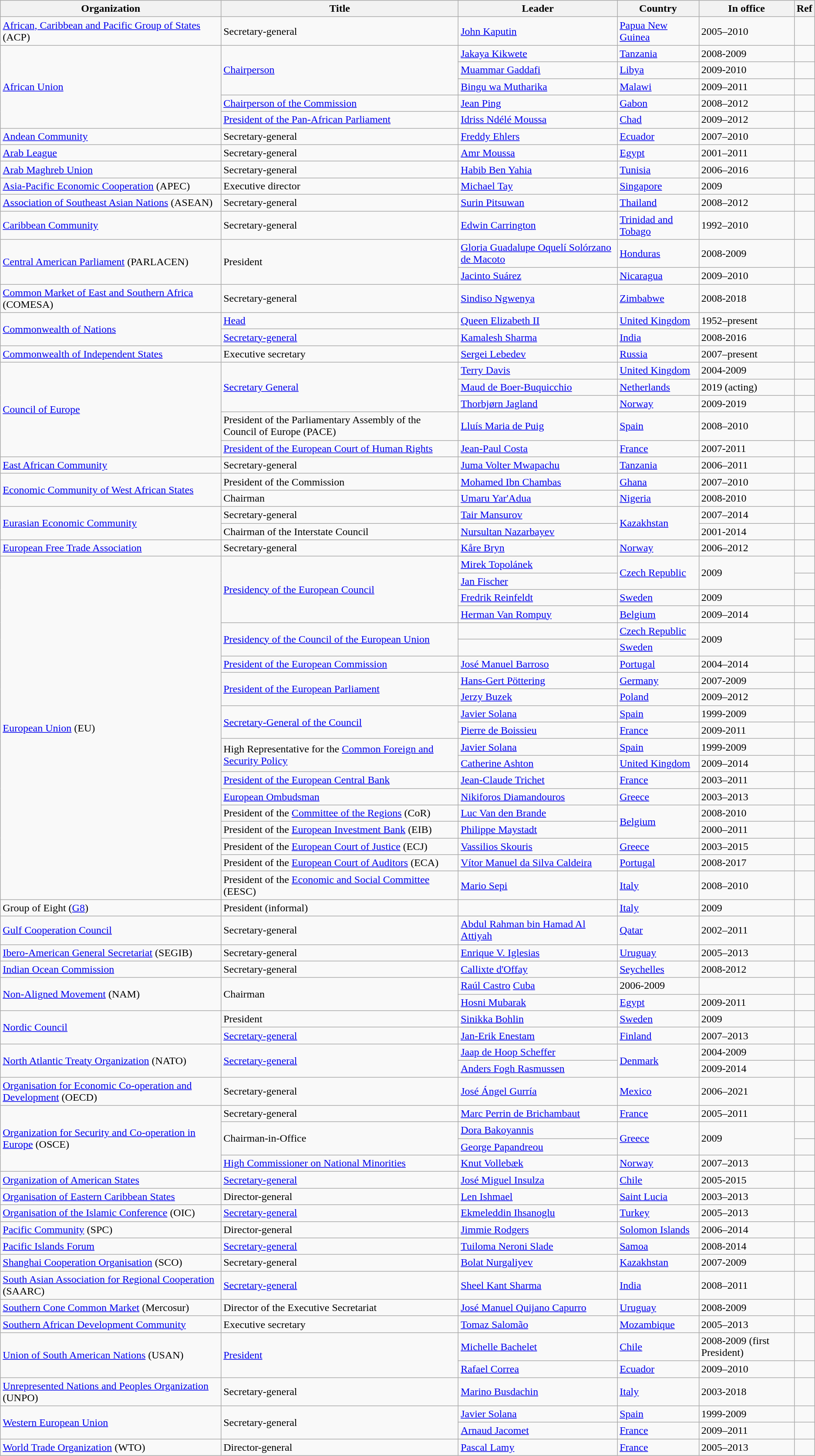<table class="wikitable unsortable">
<tr>
<th>Organization</th>
<th>Title</th>
<th>Leader</th>
<th>Country</th>
<th>In office</th>
<th>Ref</th>
</tr>
<tr>
<td><a href='#'>African, Caribbean and Pacific Group of States</a> (ACP)</td>
<td>Secretary-general</td>
<td><a href='#'>John Kaputin</a></td>
<td><a href='#'>Papua New Guinea</a></td>
<td>2005–2010</td>
<td></td>
</tr>
<tr>
<td rowspan="5"><a href='#'>African Union</a></td>
<td rowspan="3"><a href='#'>Chairperson</a></td>
<td><a href='#'>Jakaya Kikwete</a></td>
<td><a href='#'>Tanzania</a></td>
<td>2008-2009</td>
<td></td>
</tr>
<tr>
<td><a href='#'>Muammar Gaddafi</a></td>
<td><a href='#'>Libya</a></td>
<td>2009-2010</td>
<td></td>
</tr>
<tr>
<td><a href='#'>Bingu wa Mutharika</a></td>
<td><a href='#'>Malawi</a></td>
<td>2009–2011</td>
<td></td>
</tr>
<tr>
<td><a href='#'>Chairperson of the Commission</a></td>
<td><a href='#'>Jean Ping</a></td>
<td><a href='#'>Gabon</a></td>
<td>2008–2012</td>
<td></td>
</tr>
<tr>
<td><a href='#'>President of the Pan-African Parliament</a></td>
<td><a href='#'>Idriss Ndélé Moussa</a></td>
<td><a href='#'>Chad</a></td>
<td>2009–2012</td>
<td></td>
</tr>
<tr>
<td><a href='#'>Andean Community</a></td>
<td>Secretary-general</td>
<td><a href='#'>Freddy Ehlers</a></td>
<td><a href='#'>Ecuador</a></td>
<td>2007–2010</td>
<td></td>
</tr>
<tr>
<td><a href='#'>Arab League</a></td>
<td>Secretary-general</td>
<td><a href='#'>Amr Moussa</a></td>
<td><a href='#'>Egypt</a></td>
<td>2001–2011</td>
<td></td>
</tr>
<tr>
<td><a href='#'>Arab Maghreb Union</a></td>
<td>Secretary-general</td>
<td><a href='#'>Habib Ben Yahia</a></td>
<td><a href='#'>Tunisia</a></td>
<td>2006–2016</td>
<td></td>
</tr>
<tr>
<td><a href='#'>Asia-Pacific Economic Cooperation</a> (APEC)</td>
<td>Executive director</td>
<td><a href='#'>Michael Tay</a></td>
<td><a href='#'>Singapore</a></td>
<td>2009</td>
<td></td>
</tr>
<tr>
<td><a href='#'>Association of Southeast Asian Nations</a> (ASEAN)</td>
<td>Secretary-general</td>
<td><a href='#'>Surin Pitsuwan</a></td>
<td><a href='#'>Thailand</a></td>
<td>2008–2012</td>
<td></td>
</tr>
<tr>
<td><a href='#'>Caribbean Community</a></td>
<td>Secretary-general</td>
<td><a href='#'>Edwin Carrington</a></td>
<td><a href='#'>Trinidad and Tobago</a></td>
<td>1992–2010</td>
<td></td>
</tr>
<tr>
<td rowspan="2"><a href='#'>Central American Parliament</a> (PARLACEN)</td>
<td rowspan="2">President</td>
<td><a href='#'>Gloria Guadalupe Oquelí Solórzano de Macoto</a></td>
<td><a href='#'>Honduras</a></td>
<td>2008-2009</td>
<td></td>
</tr>
<tr>
<td><a href='#'>Jacinto Suárez</a></td>
<td><a href='#'>Nicaragua</a></td>
<td>2009–2010</td>
<td></td>
</tr>
<tr>
<td><a href='#'>Common Market of East and Southern Africa</a> (COMESA)</td>
<td>Secretary-general</td>
<td><a href='#'>Sindiso Ngwenya</a></td>
<td><a href='#'>Zimbabwe</a></td>
<td>2008-2018</td>
<td></td>
</tr>
<tr>
<td rowspan="2"><a href='#'>Commonwealth of Nations</a></td>
<td><a href='#'>Head</a></td>
<td><a href='#'>Queen Elizabeth II</a></td>
<td><a href='#'>United Kingdom</a></td>
<td>1952–present</td>
<td></td>
</tr>
<tr>
<td><a href='#'>Secretary-general</a></td>
<td><a href='#'>Kamalesh Sharma</a></td>
<td><a href='#'>India</a></td>
<td>2008-2016</td>
<td></td>
</tr>
<tr>
<td><a href='#'>Commonwealth of Independent States</a></td>
<td>Executive secretary</td>
<td><a href='#'>Sergei Lebedev</a></td>
<td><a href='#'>Russia</a></td>
<td>2007–present</td>
<td></td>
</tr>
<tr>
<td rowspan="5"><a href='#'>Council of Europe</a></td>
<td rowspan="3"><a href='#'>Secretary General</a></td>
<td><a href='#'>Terry Davis</a></td>
<td><a href='#'>United Kingdom</a></td>
<td>2004-2009</td>
<td></td>
</tr>
<tr>
<td><a href='#'>Maud de Boer-Buquicchio</a></td>
<td><a href='#'>Netherlands</a></td>
<td>2019 (acting)</td>
<td></td>
</tr>
<tr>
<td><a href='#'>Thorbjørn Jagland</a></td>
<td><a href='#'>Norway</a></td>
<td>2009-2019</td>
<td></td>
</tr>
<tr>
<td>President of the Parliamentary Assembly of the Council of Europe (PACE)</td>
<td><a href='#'>Lluís Maria de Puig</a></td>
<td><a href='#'>Spain</a></td>
<td>2008–2010</td>
<td></td>
</tr>
<tr>
<td><a href='#'>President of the European Court of Human Rights</a></td>
<td><a href='#'>Jean-Paul Costa</a></td>
<td><a href='#'>France</a></td>
<td>2007-2011</td>
<td></td>
</tr>
<tr>
<td><a href='#'>East African Community</a></td>
<td>Secretary-general</td>
<td><a href='#'>Juma Volter Mwapachu</a></td>
<td><a href='#'>Tanzania</a></td>
<td>2006–2011</td>
<td></td>
</tr>
<tr>
<td rowspan="2"><a href='#'>Economic Community of West African States</a></td>
<td>President of the Commission</td>
<td><a href='#'>Mohamed Ibn Chambas</a></td>
<td><a href='#'>Ghana</a></td>
<td>2007–2010</td>
<td></td>
</tr>
<tr>
<td>Chairman</td>
<td><a href='#'>Umaru Yar'Adua</a></td>
<td><a href='#'>Nigeria</a></td>
<td>2008-2010</td>
<td></td>
</tr>
<tr>
<td rowspan="2"><a href='#'>Eurasian Economic Community</a></td>
<td>Secretary-general</td>
<td><a href='#'>Tair Mansurov</a></td>
<td rowspan="2"><a href='#'>Kazakhstan</a></td>
<td>2007–2014</td>
<td></td>
</tr>
<tr>
<td>Chairman of the Interstate Council</td>
<td><a href='#'>Nursultan Nazarbayev</a></td>
<td>2001-2014</td>
<td></td>
</tr>
<tr>
<td><a href='#'>European Free Trade Association</a></td>
<td>Secretary-general</td>
<td><a href='#'>Kåre Bryn</a></td>
<td><a href='#'>Norway</a></td>
<td>2006–2012</td>
<td></td>
</tr>
<tr>
<td rowspan="20"><a href='#'>European Union</a> (EU)</td>
<td rowspan="4"><a href='#'>Presidency of the European Council</a></td>
<td><a href='#'>Mirek Topolánek</a></td>
<td rowspan="2"><a href='#'>Czech Republic</a></td>
<td rowspan="2">2009</td>
<td></td>
</tr>
<tr>
<td><a href='#'>Jan Fischer</a></td>
<td></td>
</tr>
<tr>
<td><a href='#'>Fredrik Reinfeldt</a></td>
<td><a href='#'>Sweden</a></td>
<td>2009</td>
<td></td>
</tr>
<tr>
<td><a href='#'>Herman Van Rompuy</a></td>
<td><a href='#'>Belgium</a></td>
<td>2009–2014</td>
<td></td>
</tr>
<tr>
<td rowspan="2"><a href='#'>Presidency of the Council of the European Union</a></td>
<td></td>
<td><a href='#'>Czech Republic</a></td>
<td rowspan="2">2009</td>
<td></td>
</tr>
<tr>
<td></td>
<td><a href='#'>Sweden</a></td>
<td></td>
</tr>
<tr>
<td><a href='#'>President of the European Commission</a></td>
<td><a href='#'>José Manuel Barroso</a></td>
<td><a href='#'>Portugal</a></td>
<td>2004–2014</td>
<td></td>
</tr>
<tr>
<td rowspan="2"><a href='#'>President of the European Parliament</a></td>
<td><a href='#'>Hans-Gert Pöttering</a></td>
<td><a href='#'>Germany</a></td>
<td>2007-2009</td>
<td></td>
</tr>
<tr>
<td><a href='#'>Jerzy Buzek</a></td>
<td><a href='#'>Poland</a></td>
<td>2009–2012</td>
<td></td>
</tr>
<tr>
<td rowspan="2"><a href='#'>Secretary-General of the Council</a></td>
<td><a href='#'>Javier Solana</a></td>
<td><a href='#'>Spain</a></td>
<td>1999-2009</td>
<td></td>
</tr>
<tr>
<td><a href='#'>Pierre de Boissieu</a></td>
<td><a href='#'>France</a></td>
<td>2009-2011</td>
<td></td>
</tr>
<tr>
<td rowspan="2">High Representative for the <a href='#'>Common Foreign and Security Policy</a></td>
<td><a href='#'>Javier Solana</a></td>
<td><a href='#'>Spain</a></td>
<td>1999-2009</td>
<td></td>
</tr>
<tr>
<td><a href='#'>Catherine Ashton</a></td>
<td><a href='#'>United Kingdom</a></td>
<td>2009–2014</td>
<td></td>
</tr>
<tr>
<td><a href='#'>President of the European Central Bank</a></td>
<td><a href='#'>Jean-Claude Trichet</a></td>
<td><a href='#'>France</a></td>
<td>2003–2011</td>
<td></td>
</tr>
<tr>
<td><a href='#'>European Ombudsman</a></td>
<td><a href='#'>Nikiforos Diamandouros</a></td>
<td><a href='#'>Greece</a></td>
<td>2003–2013</td>
<td></td>
</tr>
<tr>
<td>President of the <a href='#'>Committee of the Regions</a> (CoR)</td>
<td><a href='#'>Luc Van den Brande</a></td>
<td rowspan="2"><a href='#'>Belgium</a></td>
<td>2008-2010</td>
<td></td>
</tr>
<tr>
<td>President of the <a href='#'>European Investment Bank</a> (EIB)</td>
<td><a href='#'>Philippe Maystadt</a></td>
<td>2000–2011</td>
<td></td>
</tr>
<tr>
<td>President of the <a href='#'>European Court of Justice</a> (ECJ)</td>
<td><a href='#'>Vassilios Skouris</a></td>
<td><a href='#'>Greece</a></td>
<td>2003–2015</td>
<td></td>
</tr>
<tr>
<td>President of the <a href='#'>European Court of Auditors</a> (ECA)</td>
<td><a href='#'>Vítor Manuel da Silva Caldeira</a></td>
<td><a href='#'>Portugal</a></td>
<td>2008-2017</td>
<td></td>
</tr>
<tr>
<td>President of the <a href='#'>Economic and Social Committee</a> (EESC)</td>
<td><a href='#'>Mario Sepi</a></td>
<td><a href='#'>Italy</a></td>
<td>2008–2010</td>
<td></td>
</tr>
<tr>
<td>Group of Eight (<a href='#'>G8</a>)</td>
<td>President (informal)</td>
<td></td>
<td><a href='#'>Italy</a></td>
<td>2009</td>
<td></td>
</tr>
<tr>
<td><a href='#'>Gulf Cooperation Council</a></td>
<td>Secretary-general</td>
<td><a href='#'>Abdul Rahman bin Hamad Al Attiyah</a></td>
<td><a href='#'>Qatar</a></td>
<td>2002–2011</td>
<td></td>
</tr>
<tr>
<td><a href='#'>Ibero-American General Secretariat</a> (SEGIB)</td>
<td>Secretary-general</td>
<td><a href='#'>Enrique V. Iglesias</a></td>
<td><a href='#'>Uruguay</a></td>
<td>2005–2013</td>
<td></td>
</tr>
<tr>
<td><a href='#'>Indian Ocean Commission</a></td>
<td>Secretary-general</td>
<td><a href='#'>Callixte d'Offay</a></td>
<td><a href='#'>Seychelles</a></td>
<td>2008-2012</td>
<td></td>
</tr>
<tr>
<td rowspan="2"><a href='#'>Non-Aligned Movement</a> (NAM)</td>
<td rowspan="2">Chairman</td>
<td><a href='#'>Raúl Castro</a> <a href='#'>Cuba</a></td>
<td>2006-2009</td>
<td></td>
</tr>
<tr>
<td><a href='#'>Hosni Mubarak</a></td>
<td><a href='#'>Egypt</a></td>
<td>2009-2011</td>
<td></td>
</tr>
<tr>
<td rowspan="2"><a href='#'>Nordic Council</a></td>
<td>President</td>
<td><a href='#'>Sinikka Bohlin</a></td>
<td><a href='#'>Sweden</a></td>
<td>2009</td>
<td></td>
</tr>
<tr>
<td><a href='#'>Secretary-general</a></td>
<td><a href='#'>Jan-Erik Enestam</a></td>
<td><a href='#'>Finland</a></td>
<td>2007–2013</td>
<td></td>
</tr>
<tr>
<td rowspan="2"><a href='#'>North Atlantic Treaty Organization</a> (NATO)</td>
<td rowspan="2"><a href='#'>Secretary-general</a></td>
<td><a href='#'>Jaap de Hoop Scheffer</a></td>
<td rowspan="2"><a href='#'>Denmark</a></td>
<td>2004-2009</td>
<td></td>
</tr>
<tr>
<td><a href='#'>Anders Fogh Rasmussen</a></td>
<td>2009-2014</td>
<td></td>
</tr>
<tr>
<td><a href='#'>Organisation for Economic Co-operation and Development</a> (OECD)</td>
<td>Secretary-general</td>
<td><a href='#'>José Ángel Gurría</a></td>
<td><a href='#'>Mexico</a></td>
<td>2006–2021</td>
<td></td>
</tr>
<tr>
<td rowspan="4"><a href='#'>Organization for Security and Co-operation in Europe</a> (OSCE)</td>
<td>Secretary-general</td>
<td><a href='#'>Marc Perrin de Brichambaut</a></td>
<td><a href='#'>France</a></td>
<td>2005–2011</td>
<td></td>
</tr>
<tr>
<td rowspan="2">Chairman-in-Office</td>
<td><a href='#'>Dora Bakoyannis</a></td>
<td rowspan="2"><a href='#'>Greece</a></td>
<td rowspan="2">2009</td>
<td></td>
</tr>
<tr>
<td><a href='#'>George Papandreou</a></td>
<td></td>
</tr>
<tr>
<td><a href='#'>High Commissioner on National Minorities</a></td>
<td><a href='#'>Knut Vollebæk</a></td>
<td><a href='#'>Norway</a></td>
<td>2007–2013</td>
<td></td>
</tr>
<tr>
<td><a href='#'>Organization of American States</a></td>
<td><a href='#'>Secretary-general</a></td>
<td><a href='#'>José Miguel Insulza</a></td>
<td><a href='#'>Chile</a></td>
<td>2005-2015</td>
<td></td>
</tr>
<tr>
<td><a href='#'>Organisation of Eastern Caribbean States</a></td>
<td>Director-general</td>
<td><a href='#'>Len Ishmael</a></td>
<td><a href='#'>Saint Lucia</a></td>
<td>2003–2013</td>
<td></td>
</tr>
<tr>
<td><a href='#'>Organisation of the Islamic Conference</a> (OIC)</td>
<td><a href='#'>Secretary-general</a></td>
<td><a href='#'>Ekmeleddin Ihsanoglu</a></td>
<td><a href='#'>Turkey</a></td>
<td>2005–2013</td>
<td></td>
</tr>
<tr>
<td><a href='#'>Pacific Community</a> (SPC)</td>
<td>Director-general</td>
<td><a href='#'>Jimmie Rodgers</a></td>
<td><a href='#'>Solomon Islands</a></td>
<td>2006–2014</td>
<td></td>
</tr>
<tr>
<td><a href='#'>Pacific Islands Forum</a></td>
<td><a href='#'>Secretary-general</a></td>
<td><a href='#'>Tuiloma Neroni Slade</a></td>
<td><a href='#'>Samoa</a></td>
<td>2008-2014</td>
<td></td>
</tr>
<tr>
<td><a href='#'>Shanghai Cooperation Organisation</a> (SCO)</td>
<td>Secretary-general</td>
<td><a href='#'>Bolat Nurgaliyev</a></td>
<td><a href='#'>Kazakhstan</a></td>
<td>2007-2009</td>
<td></td>
</tr>
<tr>
<td><a href='#'>South Asian Association for Regional Cooperation</a> (SAARC)</td>
<td><a href='#'>Secretary-general</a></td>
<td><a href='#'>Sheel Kant Sharma</a></td>
<td><a href='#'>India</a></td>
<td>2008–2011</td>
<td></td>
</tr>
<tr>
<td><a href='#'>Southern Cone Common Market</a>  (Mercosur)</td>
<td>Director of the Executive Secretariat</td>
<td><a href='#'>José Manuel Quijano Capurro</a></td>
<td><a href='#'>Uruguay</a></td>
<td>2008-2009</td>
<td></td>
</tr>
<tr>
<td><a href='#'>Southern African Development Community</a></td>
<td>Executive secretary</td>
<td><a href='#'>Tomaz Salomão</a></td>
<td><a href='#'>Mozambique</a></td>
<td>2005–2013</td>
<td></td>
</tr>
<tr>
<td rowspan="2"><a href='#'>Union of South American Nations</a> (USAN)</td>
<td rowspan="2"><a href='#'>President</a></td>
<td><a href='#'>Michelle Bachelet</a></td>
<td><a href='#'>Chile</a></td>
<td>2008-2009 (first President)</td>
<td></td>
</tr>
<tr>
<td><a href='#'>Rafael Correa</a></td>
<td><a href='#'>Ecuador</a></td>
<td>2009–2010</td>
<td></td>
</tr>
<tr>
<td><a href='#'>Unrepresented Nations and Peoples Organization</a> (UNPO)</td>
<td>Secretary-general</td>
<td><a href='#'>Marino Busdachin</a></td>
<td><a href='#'>Italy</a></td>
<td>2003-2018</td>
<td></td>
</tr>
<tr>
<td rowspan="2"><a href='#'>Western European Union</a></td>
<td rowspan="2">Secretary-general</td>
<td><a href='#'>Javier Solana</a></td>
<td><a href='#'>Spain</a></td>
<td>1999-2009</td>
<td></td>
</tr>
<tr>
<td><a href='#'>Arnaud Jacomet</a></td>
<td><a href='#'>France</a></td>
<td>2009–2011</td>
<td></td>
</tr>
<tr>
<td><a href='#'>World Trade Organization</a> (WTO)</td>
<td>Director-general</td>
<td><a href='#'>Pascal Lamy</a></td>
<td><a href='#'>France</a></td>
<td>2005–2013</td>
<td></td>
</tr>
</table>
